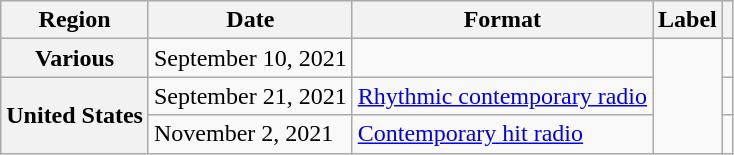<table class="wikitable plainrowheaders">
<tr>
<th scope="col">Region</th>
<th scope="col">Date</th>
<th scope="col">Format</th>
<th scope="col">Label</th>
<th scope="col"></th>
</tr>
<tr>
<th scope="row">Various</th>
<td>September 10, 2021</td>
<td></td>
<td rowspan="3"></td>
<td></td>
</tr>
<tr>
<th scope="row" rowspan="2">United States</th>
<td>September 21, 2021</td>
<td><a href='#'>Rhythmic contemporary radio</a></td>
<td></td>
</tr>
<tr>
<td>November 2, 2021</td>
<td><a href='#'>Contemporary hit radio</a></td>
<td></td>
</tr>
</table>
